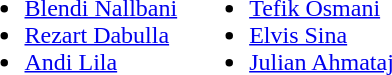<table>
<tr style='vertical-align:top'>
<td><br><ul><li> <a href='#'>Blendi Nallbani</a></li><li> <a href='#'>Rezart Dabulla</a></li><li> <a href='#'>Andi Lila</a></li></ul></td>
<td></td>
<td><br><ul><li> <a href='#'>Tefik Osmani</a></li><li> <a href='#'>Elvis Sina</a></li><li> <a href='#'>Julian Ahmataj</a></li></ul></td>
</tr>
<tr>
</tr>
</table>
